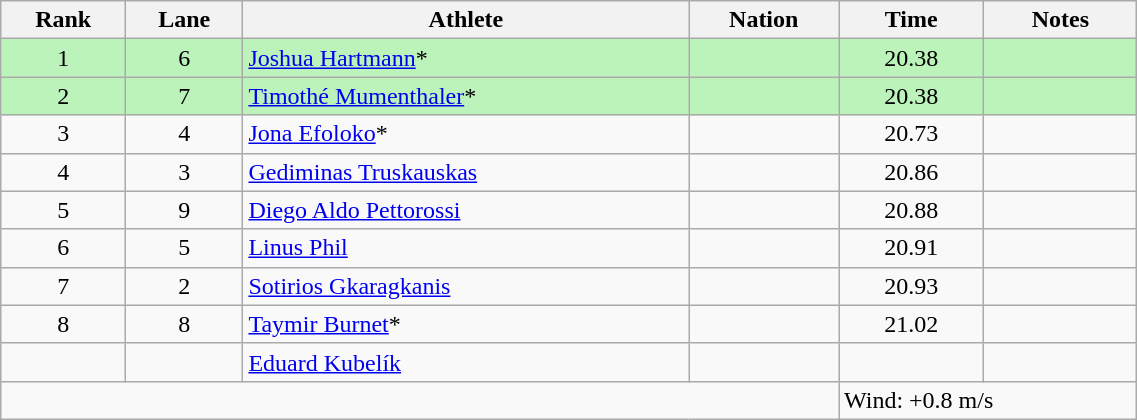<table class="wikitable sortable" style="text-align:center;width: 60%;">
<tr>
<th scope="col">Rank</th>
<th scope="col">Lane</th>
<th scope="col">Athlete</th>
<th scope="col">Nation</th>
<th scope="col">Time</th>
<th scope="col">Notes</th>
</tr>
<tr bgcolor=bbf3bb>
<td>1</td>
<td>6</td>
<td align=left><a href='#'>Joshua Hartmann</a>*</td>
<td align=left></td>
<td>20.38</td>
<td></td>
</tr>
<tr bgcolor=bbf3bb>
<td>2</td>
<td>7</td>
<td align=left><a href='#'>Timothé Mumenthaler</a>*</td>
<td align=left></td>
<td>20.38</td>
<td></td>
</tr>
<tr>
<td>3</td>
<td>4</td>
<td align=left><a href='#'>Jona Efoloko</a>*</td>
<td align=left></td>
<td>20.73</td>
<td></td>
</tr>
<tr>
<td>4</td>
<td>3</td>
<td align=left><a href='#'>Gediminas Truskauskas</a></td>
<td align=left></td>
<td>20.86</td>
<td></td>
</tr>
<tr>
<td>5</td>
<td>9</td>
<td align=left><a href='#'>Diego Aldo Pettorossi</a></td>
<td align=left></td>
<td>20.88</td>
<td></td>
</tr>
<tr>
<td>6</td>
<td>5</td>
<td align=left><a href='#'>Linus Phil</a></td>
<td align=left></td>
<td>20.91</td>
<td></td>
</tr>
<tr>
<td>7</td>
<td>2</td>
<td align=left><a href='#'>Sotirios Gkaragkanis</a></td>
<td align=left></td>
<td>20.93</td>
<td></td>
</tr>
<tr>
<td>8</td>
<td>8</td>
<td align=left><a href='#'>Taymir Burnet</a>*</td>
<td align=left></td>
<td>21.02</td>
<td></td>
</tr>
<tr>
<td></td>
<td></td>
<td align=left><a href='#'>Eduard Kubelík</a></td>
<td align=left></td>
<td></td>
<td></td>
</tr>
<tr class="sortbottom">
<td colspan="4"></td>
<td colspan="2" style="text-align:left;">Wind: +0.8 m/s</td>
</tr>
</table>
